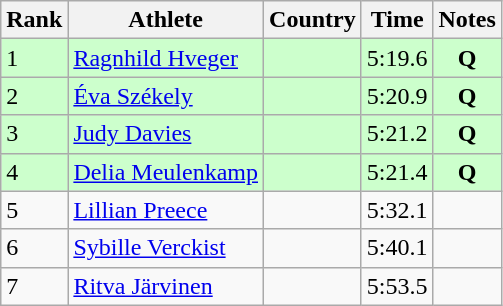<table class="wikitable">
<tr>
<th>Rank</th>
<th>Athlete</th>
<th>Country</th>
<th>Time</th>
<th>Notes</th>
</tr>
<tr bgcolor=#CCFFCC>
<td>1</td>
<td><a href='#'>Ragnhild Hveger</a></td>
<td></td>
<td>5:19.6</td>
<td align=center><strong>Q</strong></td>
</tr>
<tr bgcolor=#CCFFCC>
<td>2</td>
<td><a href='#'>Éva Székely</a></td>
<td></td>
<td>5:20.9</td>
<td align=center><strong>Q</strong></td>
</tr>
<tr bgcolor=#CCFFCC>
<td>3</td>
<td><a href='#'>Judy Davies</a></td>
<td></td>
<td>5:21.2</td>
<td align=center><strong>Q</strong></td>
</tr>
<tr bgcolor=#CCFFCC>
<td>4</td>
<td><a href='#'>Delia Meulenkamp</a></td>
<td></td>
<td>5:21.4</td>
<td align=center><strong>Q</strong></td>
</tr>
<tr>
<td>5</td>
<td><a href='#'>Lillian Preece</a></td>
<td></td>
<td>5:32.1</td>
<td></td>
</tr>
<tr>
<td>6</td>
<td><a href='#'>Sybille Verckist</a></td>
<td></td>
<td>5:40.1</td>
<td></td>
</tr>
<tr>
<td>7</td>
<td><a href='#'>Ritva Järvinen</a></td>
<td></td>
<td>5:53.5</td>
<td></td>
</tr>
</table>
